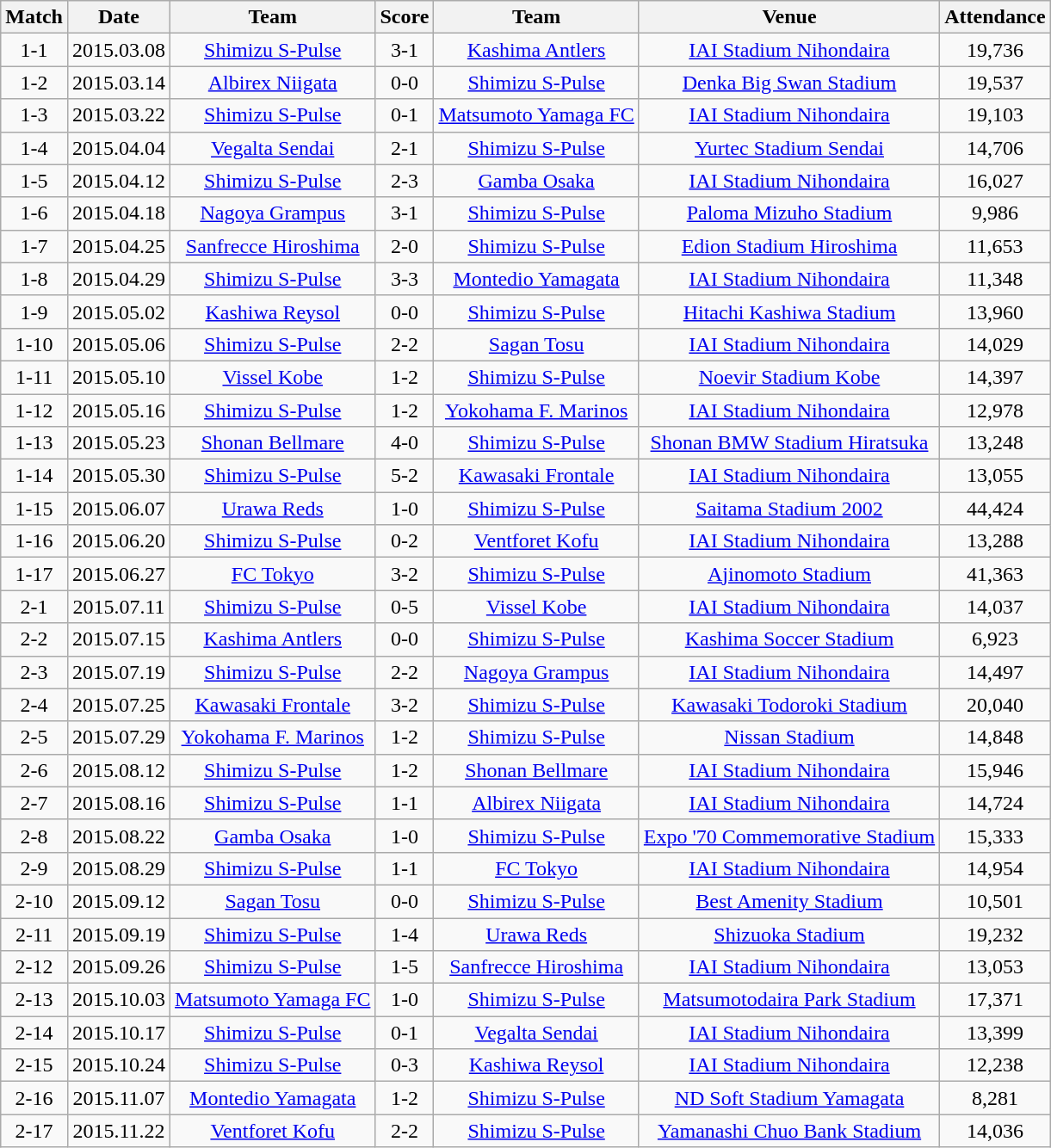<table class="wikitable" style="text-align:center;">
<tr>
<th>Match</th>
<th>Date</th>
<th>Team</th>
<th>Score</th>
<th>Team</th>
<th>Venue</th>
<th>Attendance</th>
</tr>
<tr>
<td>1-1</td>
<td>2015.03.08</td>
<td><a href='#'>Shimizu S-Pulse</a></td>
<td>3-1</td>
<td><a href='#'>Kashima Antlers</a></td>
<td><a href='#'>IAI Stadium Nihondaira</a></td>
<td>19,736</td>
</tr>
<tr>
<td>1-2</td>
<td>2015.03.14</td>
<td><a href='#'>Albirex Niigata</a></td>
<td>0-0</td>
<td><a href='#'>Shimizu S-Pulse</a></td>
<td><a href='#'>Denka Big Swan Stadium</a></td>
<td>19,537</td>
</tr>
<tr>
<td>1-3</td>
<td>2015.03.22</td>
<td><a href='#'>Shimizu S-Pulse</a></td>
<td>0-1</td>
<td><a href='#'>Matsumoto Yamaga FC</a></td>
<td><a href='#'>IAI Stadium Nihondaira</a></td>
<td>19,103</td>
</tr>
<tr>
<td>1-4</td>
<td>2015.04.04</td>
<td><a href='#'>Vegalta Sendai</a></td>
<td>2-1</td>
<td><a href='#'>Shimizu S-Pulse</a></td>
<td><a href='#'>Yurtec Stadium Sendai</a></td>
<td>14,706</td>
</tr>
<tr>
<td>1-5</td>
<td>2015.04.12</td>
<td><a href='#'>Shimizu S-Pulse</a></td>
<td>2-3</td>
<td><a href='#'>Gamba Osaka</a></td>
<td><a href='#'>IAI Stadium Nihondaira</a></td>
<td>16,027</td>
</tr>
<tr>
<td>1-6</td>
<td>2015.04.18</td>
<td><a href='#'>Nagoya Grampus</a></td>
<td>3-1</td>
<td><a href='#'>Shimizu S-Pulse</a></td>
<td><a href='#'>Paloma Mizuho Stadium</a></td>
<td>9,986</td>
</tr>
<tr>
<td>1-7</td>
<td>2015.04.25</td>
<td><a href='#'>Sanfrecce Hiroshima</a></td>
<td>2-0</td>
<td><a href='#'>Shimizu S-Pulse</a></td>
<td><a href='#'>Edion Stadium Hiroshima</a></td>
<td>11,653</td>
</tr>
<tr>
<td>1-8</td>
<td>2015.04.29</td>
<td><a href='#'>Shimizu S-Pulse</a></td>
<td>3-3</td>
<td><a href='#'>Montedio Yamagata</a></td>
<td><a href='#'>IAI Stadium Nihondaira</a></td>
<td>11,348</td>
</tr>
<tr>
<td>1-9</td>
<td>2015.05.02</td>
<td><a href='#'>Kashiwa Reysol</a></td>
<td>0-0</td>
<td><a href='#'>Shimizu S-Pulse</a></td>
<td><a href='#'>Hitachi Kashiwa Stadium</a></td>
<td>13,960</td>
</tr>
<tr>
<td>1-10</td>
<td>2015.05.06</td>
<td><a href='#'>Shimizu S-Pulse</a></td>
<td>2-2</td>
<td><a href='#'>Sagan Tosu</a></td>
<td><a href='#'>IAI Stadium Nihondaira</a></td>
<td>14,029</td>
</tr>
<tr>
<td>1-11</td>
<td>2015.05.10</td>
<td><a href='#'>Vissel Kobe</a></td>
<td>1-2</td>
<td><a href='#'>Shimizu S-Pulse</a></td>
<td><a href='#'>Noevir Stadium Kobe</a></td>
<td>14,397</td>
</tr>
<tr>
<td>1-12</td>
<td>2015.05.16</td>
<td><a href='#'>Shimizu S-Pulse</a></td>
<td>1-2</td>
<td><a href='#'>Yokohama F. Marinos</a></td>
<td><a href='#'>IAI Stadium Nihondaira</a></td>
<td>12,978</td>
</tr>
<tr>
<td>1-13</td>
<td>2015.05.23</td>
<td><a href='#'>Shonan Bellmare</a></td>
<td>4-0</td>
<td><a href='#'>Shimizu S-Pulse</a></td>
<td><a href='#'>Shonan BMW Stadium Hiratsuka</a></td>
<td>13,248</td>
</tr>
<tr>
<td>1-14</td>
<td>2015.05.30</td>
<td><a href='#'>Shimizu S-Pulse</a></td>
<td>5-2</td>
<td><a href='#'>Kawasaki Frontale</a></td>
<td><a href='#'>IAI Stadium Nihondaira</a></td>
<td>13,055</td>
</tr>
<tr>
<td>1-15</td>
<td>2015.06.07</td>
<td><a href='#'>Urawa Reds</a></td>
<td>1-0</td>
<td><a href='#'>Shimizu S-Pulse</a></td>
<td><a href='#'>Saitama Stadium 2002</a></td>
<td>44,424</td>
</tr>
<tr>
<td>1-16</td>
<td>2015.06.20</td>
<td><a href='#'>Shimizu S-Pulse</a></td>
<td>0-2</td>
<td><a href='#'>Ventforet Kofu</a></td>
<td><a href='#'>IAI Stadium Nihondaira</a></td>
<td>13,288</td>
</tr>
<tr>
<td>1-17</td>
<td>2015.06.27</td>
<td><a href='#'>FC Tokyo</a></td>
<td>3-2</td>
<td><a href='#'>Shimizu S-Pulse</a></td>
<td><a href='#'>Ajinomoto Stadium</a></td>
<td>41,363</td>
</tr>
<tr>
<td>2-1</td>
<td>2015.07.11</td>
<td><a href='#'>Shimizu S-Pulse</a></td>
<td>0-5</td>
<td><a href='#'>Vissel Kobe</a></td>
<td><a href='#'>IAI Stadium Nihondaira</a></td>
<td>14,037</td>
</tr>
<tr>
<td>2-2</td>
<td>2015.07.15</td>
<td><a href='#'>Kashima Antlers</a></td>
<td>0-0</td>
<td><a href='#'>Shimizu S-Pulse</a></td>
<td><a href='#'>Kashima Soccer Stadium</a></td>
<td>6,923</td>
</tr>
<tr>
<td>2-3</td>
<td>2015.07.19</td>
<td><a href='#'>Shimizu S-Pulse</a></td>
<td>2-2</td>
<td><a href='#'>Nagoya Grampus</a></td>
<td><a href='#'>IAI Stadium Nihondaira</a></td>
<td>14,497</td>
</tr>
<tr>
<td>2-4</td>
<td>2015.07.25</td>
<td><a href='#'>Kawasaki Frontale</a></td>
<td>3-2</td>
<td><a href='#'>Shimizu S-Pulse</a></td>
<td><a href='#'>Kawasaki Todoroki Stadium</a></td>
<td>20,040</td>
</tr>
<tr>
<td>2-5</td>
<td>2015.07.29</td>
<td><a href='#'>Yokohama F. Marinos</a></td>
<td>1-2</td>
<td><a href='#'>Shimizu S-Pulse</a></td>
<td><a href='#'>Nissan Stadium</a></td>
<td>14,848</td>
</tr>
<tr>
<td>2-6</td>
<td>2015.08.12</td>
<td><a href='#'>Shimizu S-Pulse</a></td>
<td>1-2</td>
<td><a href='#'>Shonan Bellmare</a></td>
<td><a href='#'>IAI Stadium Nihondaira</a></td>
<td>15,946</td>
</tr>
<tr>
<td>2-7</td>
<td>2015.08.16</td>
<td><a href='#'>Shimizu S-Pulse</a></td>
<td>1-1</td>
<td><a href='#'>Albirex Niigata</a></td>
<td><a href='#'>IAI Stadium Nihondaira</a></td>
<td>14,724</td>
</tr>
<tr>
<td>2-8</td>
<td>2015.08.22</td>
<td><a href='#'>Gamba Osaka</a></td>
<td>1-0</td>
<td><a href='#'>Shimizu S-Pulse</a></td>
<td><a href='#'>Expo '70 Commemorative Stadium</a></td>
<td>15,333</td>
</tr>
<tr>
<td>2-9</td>
<td>2015.08.29</td>
<td><a href='#'>Shimizu S-Pulse</a></td>
<td>1-1</td>
<td><a href='#'>FC Tokyo</a></td>
<td><a href='#'>IAI Stadium Nihondaira</a></td>
<td>14,954</td>
</tr>
<tr>
<td>2-10</td>
<td>2015.09.12</td>
<td><a href='#'>Sagan Tosu</a></td>
<td>0-0</td>
<td><a href='#'>Shimizu S-Pulse</a></td>
<td><a href='#'>Best Amenity Stadium</a></td>
<td>10,501</td>
</tr>
<tr>
<td>2-11</td>
<td>2015.09.19</td>
<td><a href='#'>Shimizu S-Pulse</a></td>
<td>1-4</td>
<td><a href='#'>Urawa Reds</a></td>
<td><a href='#'>Shizuoka Stadium</a></td>
<td>19,232</td>
</tr>
<tr>
<td>2-12</td>
<td>2015.09.26</td>
<td><a href='#'>Shimizu S-Pulse</a></td>
<td>1-5</td>
<td><a href='#'>Sanfrecce Hiroshima</a></td>
<td><a href='#'>IAI Stadium Nihondaira</a></td>
<td>13,053</td>
</tr>
<tr>
<td>2-13</td>
<td>2015.10.03</td>
<td><a href='#'>Matsumoto Yamaga FC</a></td>
<td>1-0</td>
<td><a href='#'>Shimizu S-Pulse</a></td>
<td><a href='#'>Matsumotodaira Park Stadium</a></td>
<td>17,371</td>
</tr>
<tr>
<td>2-14</td>
<td>2015.10.17</td>
<td><a href='#'>Shimizu S-Pulse</a></td>
<td>0-1</td>
<td><a href='#'>Vegalta Sendai</a></td>
<td><a href='#'>IAI Stadium Nihondaira</a></td>
<td>13,399</td>
</tr>
<tr>
<td>2-15</td>
<td>2015.10.24</td>
<td><a href='#'>Shimizu S-Pulse</a></td>
<td>0-3</td>
<td><a href='#'>Kashiwa Reysol</a></td>
<td><a href='#'>IAI Stadium Nihondaira</a></td>
<td>12,238</td>
</tr>
<tr>
<td>2-16</td>
<td>2015.11.07</td>
<td><a href='#'>Montedio Yamagata</a></td>
<td>1-2</td>
<td><a href='#'>Shimizu S-Pulse</a></td>
<td><a href='#'>ND Soft Stadium Yamagata</a></td>
<td>8,281</td>
</tr>
<tr>
<td>2-17</td>
<td>2015.11.22</td>
<td><a href='#'>Ventforet Kofu</a></td>
<td>2-2</td>
<td><a href='#'>Shimizu S-Pulse</a></td>
<td><a href='#'>Yamanashi Chuo Bank Stadium</a></td>
<td>14,036</td>
</tr>
</table>
